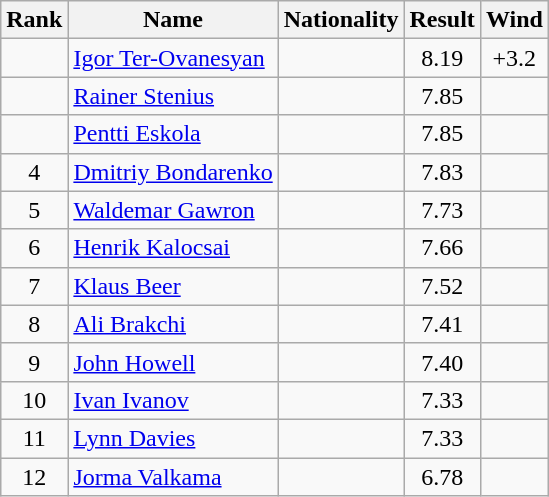<table class="wikitable sortable" style="text-align:center">
<tr>
<th>Rank</th>
<th>Name</th>
<th>Nationality</th>
<th>Result</th>
<th>Wind</th>
</tr>
<tr>
<td></td>
<td align=left><a href='#'>Igor Ter-Ovanesyan</a></td>
<td align=left></td>
<td>8.19</td>
<td>+3.2</td>
</tr>
<tr>
<td></td>
<td align=left><a href='#'>Rainer Stenius</a></td>
<td align=left></td>
<td>7.85</td>
<td></td>
</tr>
<tr>
<td></td>
<td align=left><a href='#'>Pentti Eskola</a></td>
<td align=left></td>
<td>7.85</td>
<td></td>
</tr>
<tr>
<td>4</td>
<td align=left><a href='#'>Dmitriy Bondarenko</a></td>
<td align=left></td>
<td>7.83</td>
<td></td>
</tr>
<tr>
<td>5</td>
<td align=left><a href='#'>Waldemar Gawron</a></td>
<td align=left></td>
<td>7.73</td>
<td></td>
</tr>
<tr>
<td>6</td>
<td align=left><a href='#'>Henrik Kalocsai</a></td>
<td align=left></td>
<td>7.66</td>
<td></td>
</tr>
<tr>
<td>7</td>
<td align=left><a href='#'>Klaus Beer</a></td>
<td align=left></td>
<td>7.52</td>
<td></td>
</tr>
<tr>
<td>8</td>
<td align=left><a href='#'>Ali Brakchi</a></td>
<td align=left></td>
<td>7.41</td>
<td></td>
</tr>
<tr>
<td>9</td>
<td align=left><a href='#'>John Howell</a></td>
<td align=left></td>
<td>7.40</td>
<td></td>
</tr>
<tr>
<td>10</td>
<td align=left><a href='#'>Ivan Ivanov</a></td>
<td align=left></td>
<td>7.33</td>
<td></td>
</tr>
<tr>
<td>11</td>
<td align=left><a href='#'>Lynn Davies</a></td>
<td align=left></td>
<td>7.33</td>
<td></td>
</tr>
<tr>
<td>12</td>
<td align=left><a href='#'>Jorma Valkama</a></td>
<td align=left></td>
<td>6.78</td>
<td></td>
</tr>
</table>
